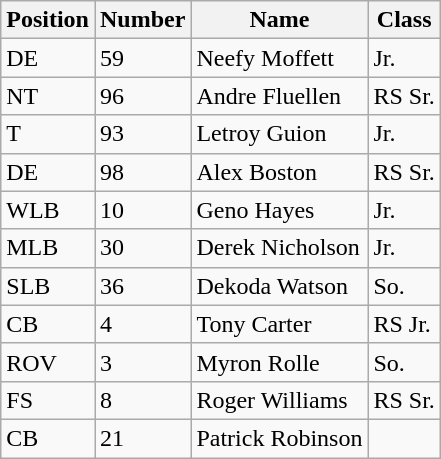<table class="wikitable">
<tr>
<th><strong>Position</strong></th>
<th><strong>Number</strong></th>
<th><strong>Name</strong></th>
<th><strong>Class</strong></th>
</tr>
<tr>
<td>DE</td>
<td>59</td>
<td>Neefy Moffett</td>
<td>Jr.</td>
</tr>
<tr>
<td>NT</td>
<td>96</td>
<td>Andre Fluellen</td>
<td>RS Sr.</td>
</tr>
<tr>
<td>T</td>
<td>93</td>
<td>Letroy Guion</td>
<td>Jr.</td>
</tr>
<tr>
<td>DE</td>
<td>98</td>
<td>Alex Boston</td>
<td>RS Sr.</td>
</tr>
<tr>
<td>WLB</td>
<td>10</td>
<td>Geno Hayes</td>
<td>Jr.</td>
</tr>
<tr>
<td>MLB</td>
<td>30</td>
<td>Derek Nicholson</td>
<td>Jr.</td>
</tr>
<tr>
<td>SLB</td>
<td>36</td>
<td>Dekoda Watson</td>
<td>So.</td>
</tr>
<tr>
<td>CB</td>
<td>4</td>
<td>Tony Carter</td>
<td>RS Jr.</td>
</tr>
<tr>
<td>ROV</td>
<td>3</td>
<td>Myron Rolle</td>
<td>So.</td>
</tr>
<tr>
<td>FS</td>
<td>8</td>
<td>Roger Williams</td>
<td>RS Sr.</td>
</tr>
<tr>
<td>CB</td>
<td>21</td>
<td>Patrick Robinson</td>
<td></td>
</tr>
</table>
